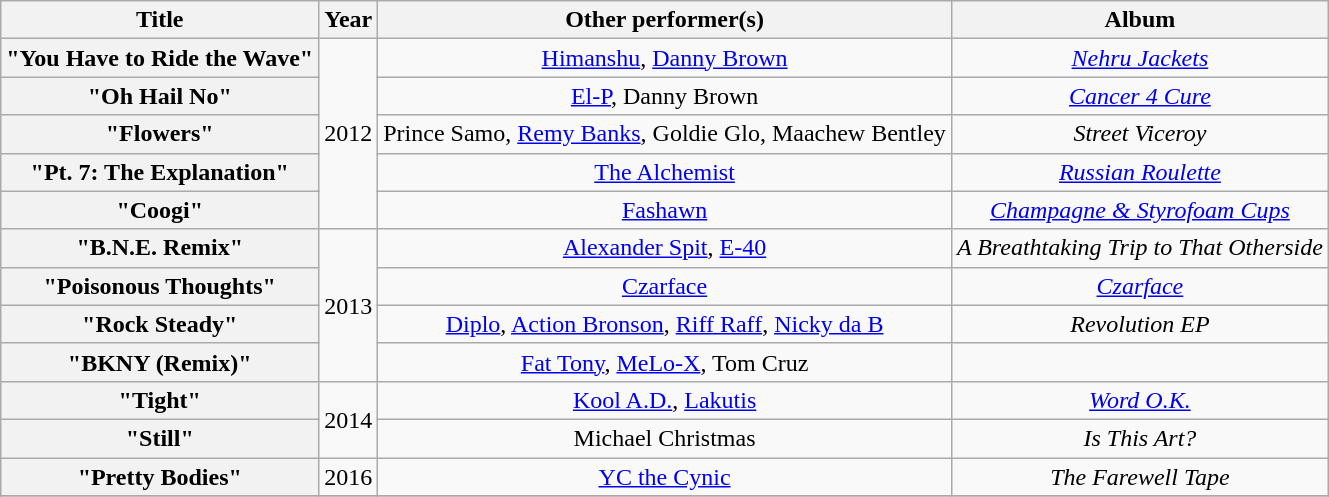<table class="wikitable plainrowheaders" style="text-align:center;">
<tr>
<th scope="col">Title</th>
<th scope="col">Year</th>
<th scope="col">Other performer(s)</th>
<th scope="col">Album</th>
</tr>
<tr>
<th scope="row">"You Have to Ride the Wave"</th>
<td rowspan="5">2012</td>
<td><a href='#'>Himanshu</a>, <a href='#'>Danny Brown</a></td>
<td><em><a href='#'>Nehru Jackets</a></em></td>
</tr>
<tr>
<th scope="row">"Oh Hail No"</th>
<td><a href='#'>El-P</a>, Danny Brown</td>
<td><em><a href='#'>Cancer 4 Cure</a></em></td>
</tr>
<tr>
<th scope="row">"Flowers"</th>
<td>Prince Samo, <a href='#'>Remy Banks</a>, Goldie Glo, Maachew Bentley</td>
<td><em>Street Viceroy</em></td>
</tr>
<tr>
<th scope="row">"Pt. 7: The Explanation"</th>
<td><a href='#'>The Alchemist</a></td>
<td><em><a href='#'>Russian Roulette</a></em></td>
</tr>
<tr>
<th scope="row">"Coogi"</th>
<td><a href='#'>Fashawn</a></td>
<td><em><a href='#'>Champagne & Styrofoam Cups</a></em></td>
</tr>
<tr>
<th scope="row">"B.N.E. Remix"</th>
<td rowspan="4">2013</td>
<td><a href='#'>Alexander Spit</a>, <a href='#'>E-40</a></td>
<td><em>A Breathtaking Trip to That Otherside</em></td>
</tr>
<tr>
<th scope="row">"Poisonous Thoughts"</th>
<td><a href='#'>Czarface</a></td>
<td><em><a href='#'>Czarface</a></em></td>
</tr>
<tr>
<th scope="row">"Rock Steady"</th>
<td><a href='#'>Diplo</a>, <a href='#'>Action Bronson</a>, <a href='#'>Riff Raff</a>, <a href='#'>Nicky da B</a></td>
<td><em>Revolution EP</em></td>
</tr>
<tr>
<th scope="row">"BKNY (Remix)"</th>
<td><a href='#'>Fat Tony</a>, <a href='#'>MeLo-X</a>, Tom Cruz</td>
<td></td>
</tr>
<tr>
<th scope="row">"Tight"</th>
<td rowspan="2">2014</td>
<td><a href='#'>Kool A.D.</a>, <a href='#'>Lakutis</a></td>
<td><em><a href='#'>Word O.K.</a></em></td>
</tr>
<tr>
<th scope="row">"Still"</th>
<td>Michael Christmas</td>
<td><em>Is This Art?</em></td>
</tr>
<tr>
<th scope="row">"Pretty Bodies"</th>
<td rowspan="1">2016</td>
<td><a href='#'>YC the Cynic</a></td>
<td><em>The Farewell Tape</em></td>
</tr>
<tr>
</tr>
</table>
